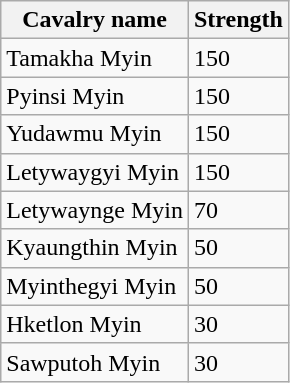<table class="wikitable">
<tr>
<th>Cavalry name</th>
<th>Strength</th>
</tr>
<tr>
<td>Tamakha Myin <br> </td>
<td>150</td>
</tr>
<tr>
<td>Pyinsi Myin <br> </td>
<td>150</td>
</tr>
<tr>
<td>Yudawmu Myin <br> </td>
<td>150</td>
</tr>
<tr>
<td>Letywaygyi Myin <br> </td>
<td>150</td>
</tr>
<tr>
<td>Letywaynge Myin <br> </td>
<td>70</td>
</tr>
<tr>
<td>Kyaungthin Myin <br> </td>
<td>50</td>
</tr>
<tr>
<td>Myinthegyi Myin <br> </td>
<td>50</td>
</tr>
<tr>
<td>Hketlon Myin <br> </td>
<td>30</td>
</tr>
<tr>
<td>Sawputoh Myin <br> </td>
<td>30</td>
</tr>
</table>
